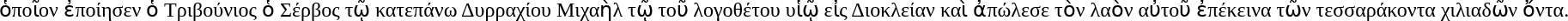<table>
<tr style="vertical-align: top;">
<td><br>ὁποῖον ἐποίησεν ὁ Τριβούνιος ὁ Σέρβος τῷ κατεπάνω Δυρραχίου Μιχαὴλ τῷ τοῦ λογοθέτου υἱῷ εἰς Διοκλείαν καὶ ἀπώλεσε τὸν λαὸν αὐτοῦ ἐπέκεινα τῶν τεσσαράκοντα χιλιαδῶν ὄντα.</td>
<td><br></td>
</tr>
</table>
